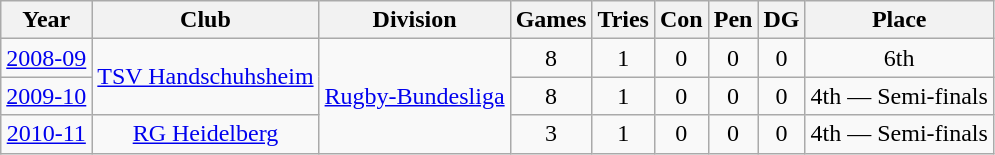<table class="wikitable">
<tr>
<th>Year</th>
<th>Club</th>
<th>Division</th>
<th>Games</th>
<th>Tries</th>
<th>Con</th>
<th>Pen</th>
<th>DG</th>
<th>Place</th>
</tr>
<tr align="center">
<td><a href='#'>2008-09</a></td>
<td rowspan=2><a href='#'>TSV Handschuhsheim</a></td>
<td rowspan=3><a href='#'>Rugby-Bundesliga</a></td>
<td>8</td>
<td>1</td>
<td>0</td>
<td>0</td>
<td>0</td>
<td>6th</td>
</tr>
<tr align="center">
<td><a href='#'>2009-10</a></td>
<td>8</td>
<td>1</td>
<td>0</td>
<td>0</td>
<td>0</td>
<td>4th — Semi-finals</td>
</tr>
<tr align="center">
<td><a href='#'>2010-11</a></td>
<td><a href='#'>RG Heidelberg</a></td>
<td>3</td>
<td>1</td>
<td>0</td>
<td>0</td>
<td>0</td>
<td>4th — Semi-finals</td>
</tr>
</table>
